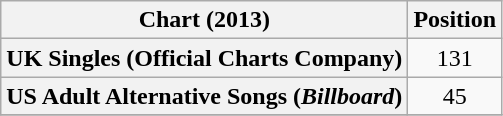<table class="wikitable plainrowheaders sortable" style="text-align:center;">
<tr>
<th>Chart (2013)</th>
<th>Position</th>
</tr>
<tr>
<th scope="row">UK Singles (Official Charts Company)</th>
<td style="text-align:center;">131</td>
</tr>
<tr>
<th scope="row">US Adult Alternative Songs (<em>Billboard</em>)</th>
<td style="text-align:center;">45</td>
</tr>
<tr>
</tr>
</table>
